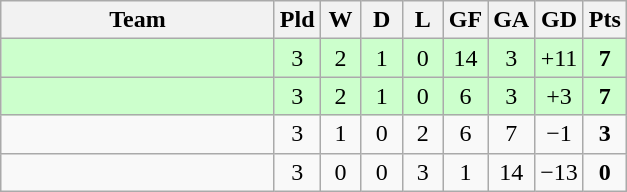<table class="wikitable" style="text-align: center;">
<tr>
<th width=175>Team</th>
<th width=20>Pld</th>
<th width=20>W</th>
<th width=20>D</th>
<th width=20>L</th>
<th width=20>GF</th>
<th width=20>GA</th>
<th width=20>GD</th>
<th width=20>Pts</th>
</tr>
<tr bgcolor=#ccffcc>
<td style="text-align:left;"></td>
<td>3</td>
<td>2</td>
<td>1</td>
<td>0</td>
<td>14</td>
<td>3</td>
<td>+11</td>
<td><strong>7</strong></td>
</tr>
<tr bgcolor=#ccffcc>
<td style="text-align:left;"></td>
<td>3</td>
<td>2</td>
<td>1</td>
<td>0</td>
<td>6</td>
<td>3</td>
<td>+3</td>
<td><strong>7</strong></td>
</tr>
<tr>
<td style="text-align:left;"></td>
<td>3</td>
<td>1</td>
<td>0</td>
<td>2</td>
<td>6</td>
<td>7</td>
<td>−1</td>
<td><strong>3</strong></td>
</tr>
<tr>
<td style="text-align:left;"></td>
<td>3</td>
<td>0</td>
<td>0</td>
<td>3</td>
<td>1</td>
<td>14</td>
<td>−13</td>
<td><strong>0</strong></td>
</tr>
</table>
